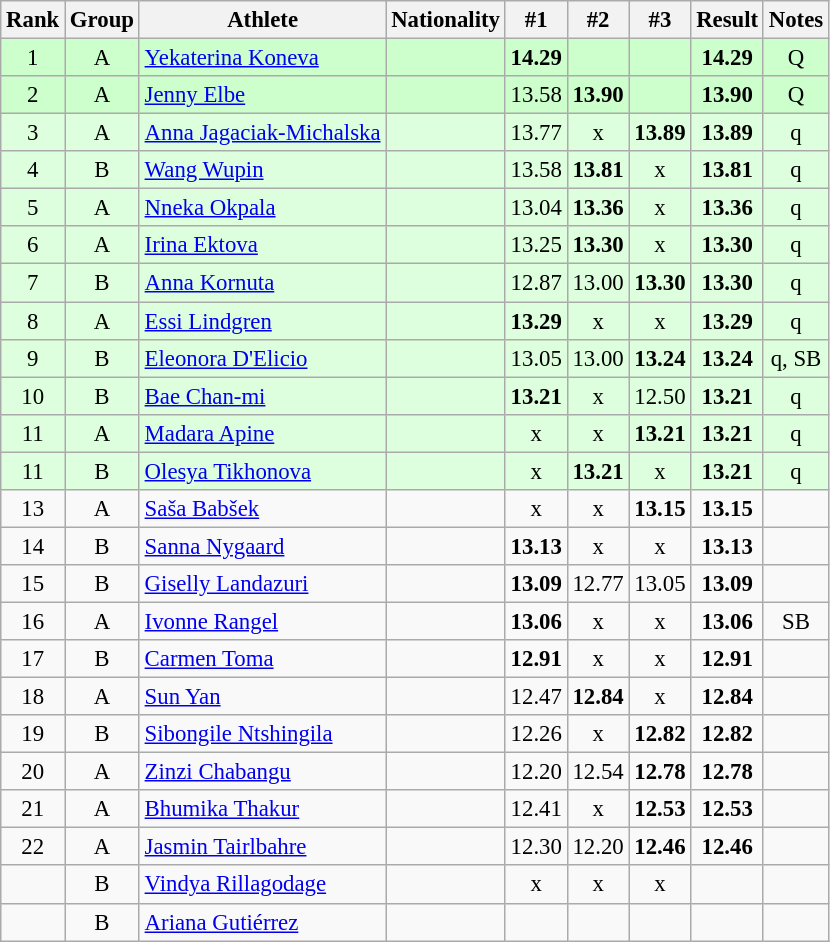<table class="wikitable sortable" style="text-align:center;font-size:95%">
<tr>
<th>Rank</th>
<th>Group</th>
<th>Athlete</th>
<th>Nationality</th>
<th>#1</th>
<th>#2</th>
<th>#3</th>
<th>Result</th>
<th>Notes</th>
</tr>
<tr bgcolor=ccffcc>
<td>1</td>
<td>A</td>
<td align="left"><a href='#'>Yekaterina Koneva</a></td>
<td align=left></td>
<td><strong>14.29</strong></td>
<td></td>
<td></td>
<td><strong>14.29</strong></td>
<td>Q</td>
</tr>
<tr bgcolor=ccffcc>
<td>2</td>
<td>A</td>
<td align="left"><a href='#'>Jenny Elbe</a></td>
<td align=left></td>
<td>13.58</td>
<td><strong>13.90</strong></td>
<td></td>
<td><strong>13.90</strong></td>
<td>Q</td>
</tr>
<tr bgcolor=ddffdd>
<td>3</td>
<td>A</td>
<td align="left"><a href='#'>Anna Jagaciak-Michalska</a></td>
<td align=left></td>
<td>13.77</td>
<td>x</td>
<td><strong>13.89</strong></td>
<td><strong>13.89</strong></td>
<td>q</td>
</tr>
<tr bgcolor=ddffdd>
<td>4</td>
<td>B</td>
<td align="left"><a href='#'>Wang Wupin</a></td>
<td align=left></td>
<td>13.58</td>
<td><strong>13.81</strong></td>
<td>x</td>
<td><strong>13.81</strong></td>
<td>q</td>
</tr>
<tr bgcolor=ddffdd>
<td>5</td>
<td>A</td>
<td align="left"><a href='#'>Nneka Okpala</a></td>
<td align=left></td>
<td>13.04</td>
<td><strong>13.36</strong></td>
<td>x</td>
<td><strong>13.36</strong></td>
<td>q</td>
</tr>
<tr bgcolor=ddffdd>
<td>6</td>
<td>A</td>
<td align="left"><a href='#'>Irina Ektova</a></td>
<td align=left></td>
<td>13.25</td>
<td><strong>13.30</strong></td>
<td>x</td>
<td><strong>13.30</strong></td>
<td>q</td>
</tr>
<tr bgcolor=ddffdd>
<td>7</td>
<td>B</td>
<td align="left"><a href='#'>Anna Kornuta</a></td>
<td align=left></td>
<td>12.87</td>
<td>13.00</td>
<td><strong>13.30</strong></td>
<td><strong>13.30</strong></td>
<td>q</td>
</tr>
<tr bgcolor=ddffdd>
<td>8</td>
<td>A</td>
<td align="left"><a href='#'>Essi Lindgren</a></td>
<td align=left></td>
<td><strong>13.29</strong></td>
<td>x</td>
<td>x</td>
<td><strong>13.29</strong></td>
<td>q</td>
</tr>
<tr bgcolor=ddffdd>
<td>9</td>
<td>B</td>
<td align="left"><a href='#'>Eleonora D'Elicio</a></td>
<td align=left></td>
<td>13.05</td>
<td>13.00</td>
<td><strong>13.24</strong></td>
<td><strong>13.24</strong></td>
<td>q, SB</td>
</tr>
<tr bgcolor=ddffdd>
<td>10</td>
<td>B</td>
<td align="left"><a href='#'>Bae Chan-mi</a></td>
<td align=left></td>
<td><strong>13.21</strong></td>
<td>x</td>
<td>12.50</td>
<td><strong>13.21</strong></td>
<td>q</td>
</tr>
<tr bgcolor=ddffdd>
<td>11</td>
<td>A</td>
<td align="left"><a href='#'>Madara Apine</a></td>
<td align=left></td>
<td>x</td>
<td>x</td>
<td><strong>13.21</strong></td>
<td><strong>13.21</strong></td>
<td>q</td>
</tr>
<tr bgcolor=ddffdd>
<td>11</td>
<td>B</td>
<td align="left"><a href='#'>Olesya Tikhonova</a></td>
<td align=left></td>
<td>x</td>
<td><strong>13.21</strong></td>
<td>x</td>
<td><strong>13.21</strong></td>
<td>q</td>
</tr>
<tr>
<td>13</td>
<td>A</td>
<td align="left"><a href='#'>Saša Babšek</a></td>
<td align=left></td>
<td>x</td>
<td>x</td>
<td><strong>13.15</strong></td>
<td><strong>13.15</strong></td>
<td></td>
</tr>
<tr>
<td>14</td>
<td>B</td>
<td align="left"><a href='#'>Sanna Nygaard</a></td>
<td align=left></td>
<td><strong>13.13</strong></td>
<td>x</td>
<td>x</td>
<td><strong>13.13</strong></td>
<td></td>
</tr>
<tr>
<td>15</td>
<td>B</td>
<td align="left"><a href='#'>Giselly Landazuri</a></td>
<td align=left></td>
<td><strong>13.09</strong></td>
<td>12.77</td>
<td>13.05</td>
<td><strong>13.09</strong></td>
<td></td>
</tr>
<tr>
<td>16</td>
<td>A</td>
<td align="left"><a href='#'>Ivonne Rangel</a></td>
<td align=left></td>
<td><strong>13.06</strong></td>
<td>x</td>
<td>x</td>
<td><strong>13.06</strong></td>
<td>SB</td>
</tr>
<tr>
<td>17</td>
<td>B</td>
<td align="left"><a href='#'>Carmen Toma</a></td>
<td align=left></td>
<td><strong>12.91</strong></td>
<td>x</td>
<td>x</td>
<td><strong>12.91</strong></td>
<td></td>
</tr>
<tr>
<td>18</td>
<td>A</td>
<td align="left"><a href='#'>Sun Yan</a></td>
<td align=left></td>
<td>12.47</td>
<td><strong>12.84</strong></td>
<td>x</td>
<td><strong>12.84</strong></td>
<td></td>
</tr>
<tr>
<td>19</td>
<td>B</td>
<td align="left"><a href='#'>Sibongile Ntshingila</a></td>
<td align=left></td>
<td>12.26</td>
<td>x</td>
<td><strong>12.82</strong></td>
<td><strong>12.82</strong></td>
<td></td>
</tr>
<tr>
<td>20</td>
<td>A</td>
<td align="left"><a href='#'>Zinzi Chabangu</a></td>
<td align=left></td>
<td>12.20</td>
<td>12.54</td>
<td><strong>12.78</strong></td>
<td><strong>12.78</strong></td>
<td></td>
</tr>
<tr>
<td>21</td>
<td>A</td>
<td align="left"><a href='#'>Bhumika Thakur</a></td>
<td align=left></td>
<td>12.41</td>
<td>x</td>
<td><strong>12.53</strong></td>
<td><strong>12.53</strong></td>
<td></td>
</tr>
<tr>
<td>22</td>
<td>A</td>
<td align="left"><a href='#'>Jasmin Tairlbahre</a></td>
<td align=left></td>
<td>12.30</td>
<td>12.20</td>
<td><strong>12.46</strong></td>
<td><strong>12.46</strong></td>
<td></td>
</tr>
<tr>
<td></td>
<td>B</td>
<td align="left"><a href='#'>Vindya Rillagodage</a></td>
<td align=left></td>
<td>x</td>
<td>x</td>
<td>x</td>
<td><strong></strong></td>
<td></td>
</tr>
<tr>
<td></td>
<td>B</td>
<td align="left"><a href='#'>Ariana Gutiérrez</a></td>
<td align=left></td>
<td></td>
<td></td>
<td></td>
<td><strong></strong></td>
<td></td>
</tr>
</table>
